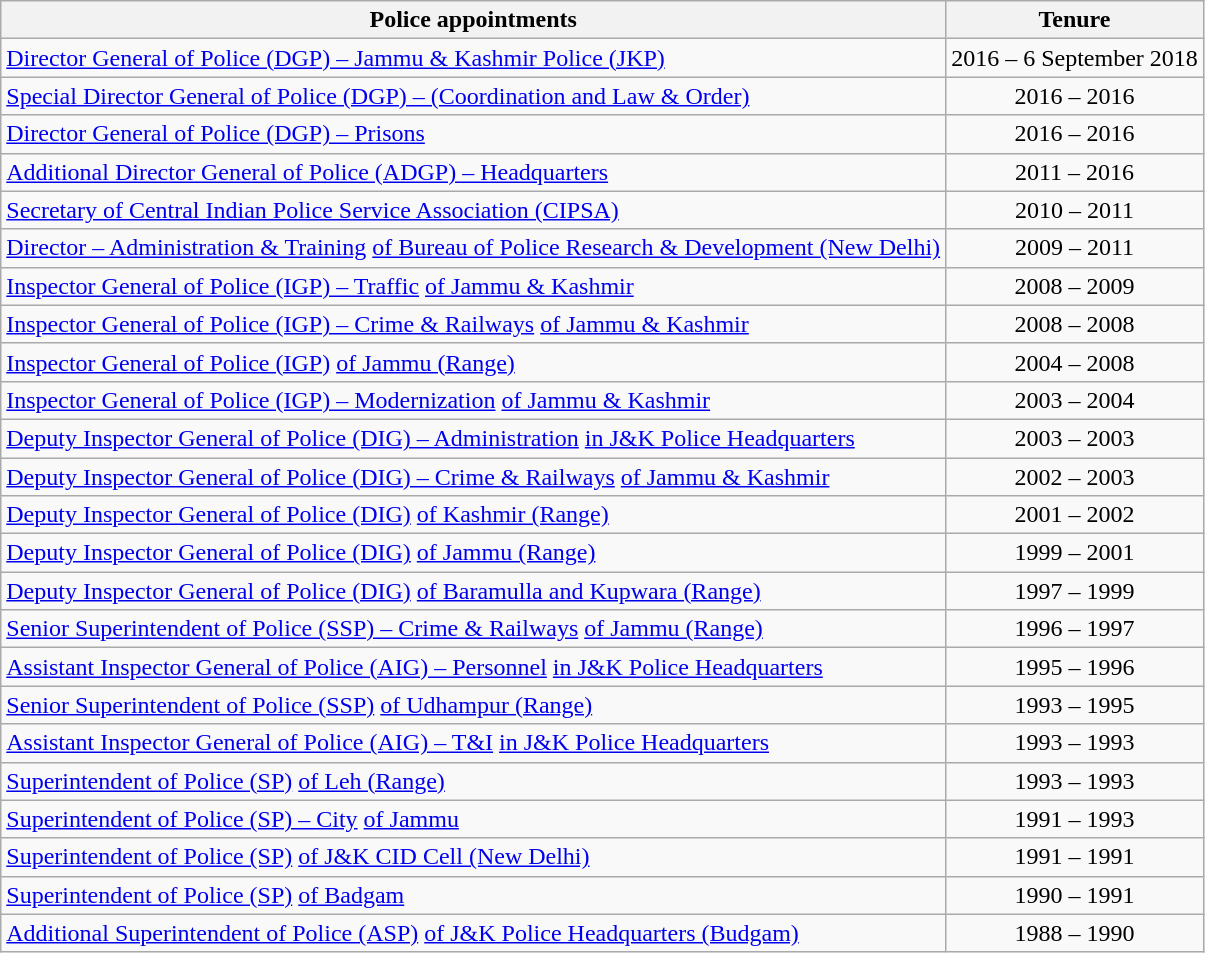<table class="wikitable">
<tr>
<th>Police appointments</th>
<th>Tenure</th>
</tr>
<tr>
<td><a href='#'>Director General of Police (DGP) – Jammu & Kashmir Police (JKP)</a></td>
<td align="center">2016 – 6 September 2018</td>
</tr>
<tr>
<td><a href='#'>Special Director General of Police (DGP) – (Coordination and Law & Order)</a></td>
<td align="center">2016 – 2016</td>
</tr>
<tr>
<td><a href='#'>Director General of Police (DGP) – Prisons</a></td>
<td align="center">2016 – 2016</td>
</tr>
<tr>
<td><a href='#'>Additional Director General of Police (ADGP) – Headquarters</a></td>
<td align="center">2011 – 2016</td>
</tr>
<tr>
<td><a href='#'>Secretary of Central Indian Police Service Association (CIPSA)</a></td>
<td align="center">2010 – 2011</td>
</tr>
<tr>
<td><a href='#'>Director – Administration & Training</a> <a href='#'>of Bureau of Police Research & Development (New Delhi)</a></td>
<td align="center">2009 – 2011</td>
</tr>
<tr>
<td><a href='#'>Inspector General of Police (IGP) – Traffic</a> <a href='#'>of Jammu & Kashmir</a></td>
<td align="center">2008 – 2009</td>
</tr>
<tr>
<td><a href='#'>Inspector General of Police (IGP) – Crime & Railways</a> <a href='#'>of Jammu & Kashmir</a></td>
<td align="center">2008 – 2008</td>
</tr>
<tr>
<td><a href='#'>Inspector General of Police (IGP)</a> <a href='#'>of Jammu (Range)</a></td>
<td align="center">2004 – 2008</td>
</tr>
<tr>
<td><a href='#'>Inspector General of Police (IGP) – Modernization</a> <a href='#'>of Jammu & Kashmir</a></td>
<td align="center">2003 – 2004</td>
</tr>
<tr>
<td><a href='#'>Deputy Inspector General of Police (DIG) – Administration</a> <a href='#'>in J&K Police Headquarters</a></td>
<td align="center">2003 – 2003</td>
</tr>
<tr>
<td><a href='#'>Deputy Inspector General of Police (DIG) – Crime & Railways</a> <a href='#'>of Jammu & Kashmir</a></td>
<td align="center">2002 – 2003</td>
</tr>
<tr>
<td><a href='#'>Deputy Inspector General of Police (DIG)</a> <a href='#'>of Kashmir (Range)</a></td>
<td align="center">2001 – 2002</td>
</tr>
<tr>
<td><a href='#'>Deputy Inspector General of Police (DIG)</a> <a href='#'>of Jammu (Range)</a></td>
<td align="center">1999 – 2001</td>
</tr>
<tr>
<td><a href='#'>Deputy Inspector General of Police (DIG)</a> <a href='#'>of Baramulla and Kupwara (Range)</a></td>
<td align="center">1997 – 1999</td>
</tr>
<tr>
<td><a href='#'>Senior Superintendent of Police (SSP) – Crime & Railways</a> <a href='#'>of Jammu (Range)</a></td>
<td align="center">1996 – 1997</td>
</tr>
<tr>
<td><a href='#'>Assistant Inspector General of Police (AIG) – Personnel</a> <a href='#'>in J&K Police Headquarters</a></td>
<td align="center">1995 – 1996</td>
</tr>
<tr>
<td><a href='#'>Senior Superintendent of Police (SSP)</a> <a href='#'>of Udhampur (Range)</a></td>
<td align="center">1993 – 1995</td>
</tr>
<tr>
<td><a href='#'>Assistant Inspector General of Police (AIG) – T&I</a> <a href='#'>in J&K Police Headquarters</a></td>
<td align="center">1993 – 1993</td>
</tr>
<tr>
<td><a href='#'>Superintendent of Police (SP)</a> <a href='#'>of Leh (Range)</a></td>
<td align="center">1993 – 1993</td>
</tr>
<tr>
<td><a href='#'>Superintendent of Police (SP) – City</a> <a href='#'>of Jammu</a></td>
<td align="center">1991 – 1993</td>
</tr>
<tr>
<td><a href='#'>Superintendent of Police (SP)</a> <a href='#'>of J&K CID Cell (New Delhi)</a></td>
<td align="center">1991 – 1991</td>
</tr>
<tr>
<td><a href='#'>Superintendent of Police (SP)</a> <a href='#'>of Badgam</a></td>
<td align="center">1990 – 1991</td>
</tr>
<tr>
<td><a href='#'>Additional Superintendent of Police (ASP)</a> <a href='#'>of J&K Police Headquarters (Budgam)</a></td>
<td align="center">1988 – 1990</td>
</tr>
</table>
